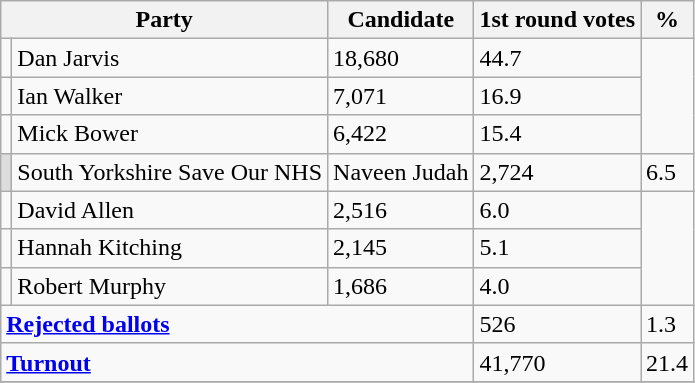<table class="wikitable">
<tr>
<th colspan=2>Party</th>
<th scope="col">Candidate</th>
<th scope="col">1st round votes</th>
<th scope="col">%</th>
</tr>
<tr>
<td></td>
<td>Dan Jarvis</td>
<td>18,680</td>
<td>44.7</td>
</tr>
<tr>
<td></td>
<td>Ian Walker</td>
<td>7,071</td>
<td>16.9</td>
</tr>
<tr>
<td></td>
<td>Mick Bower</td>
<td>6,422</td>
<td>15.4</td>
</tr>
<tr>
<td bgcolor="#DDDDDD"></td>
<td>South Yorkshire Save Our NHS</td>
<td>Naveen Judah</td>
<td>2,724</td>
<td>6.5</td>
</tr>
<tr>
<td></td>
<td>David Allen</td>
<td>2,516</td>
<td>6.0</td>
</tr>
<tr>
<td></td>
<td>Hannah Kitching</td>
<td>2,145</td>
<td>5.1</td>
</tr>
<tr>
<td></td>
<td>Robert Murphy</td>
<td>1,686</td>
<td>4.0</td>
</tr>
<tr>
<td colspan="3"><strong><a href='#'>Rejected ballots</a></strong></td>
<td>526</td>
<td>1.3</td>
</tr>
<tr>
<td colspan="3"><strong><a href='#'>Turnout</a></strong></td>
<td>41,770</td>
<td>21.4</td>
</tr>
<tr>
</tr>
</table>
